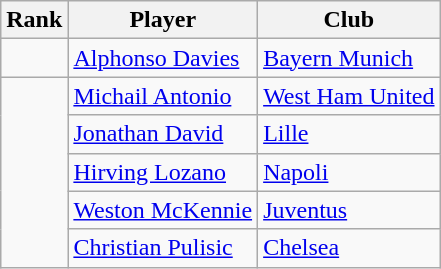<table class="wikitable">
<tr>
<th>Rank</th>
<th>Player</th>
<th>Club</th>
</tr>
<tr>
<td></td>
<td> <a href='#'>Alphonso Davies</a></td>
<td> <a href='#'>Bayern Munich</a></td>
</tr>
<tr>
<td rowspan=5></td>
<td> <a href='#'>Michail Antonio</a></td>
<td> <a href='#'>West Ham United</a></td>
</tr>
<tr>
<td> <a href='#'>Jonathan David</a></td>
<td> <a href='#'>Lille</a></td>
</tr>
<tr>
<td> <a href='#'>Hirving Lozano</a></td>
<td> <a href='#'>Napoli</a></td>
</tr>
<tr>
<td> <a href='#'>Weston McKennie</a></td>
<td> <a href='#'>Juventus</a></td>
</tr>
<tr>
<td> <a href='#'>Christian Pulisic</a></td>
<td> <a href='#'>Chelsea</a></td>
</tr>
</table>
